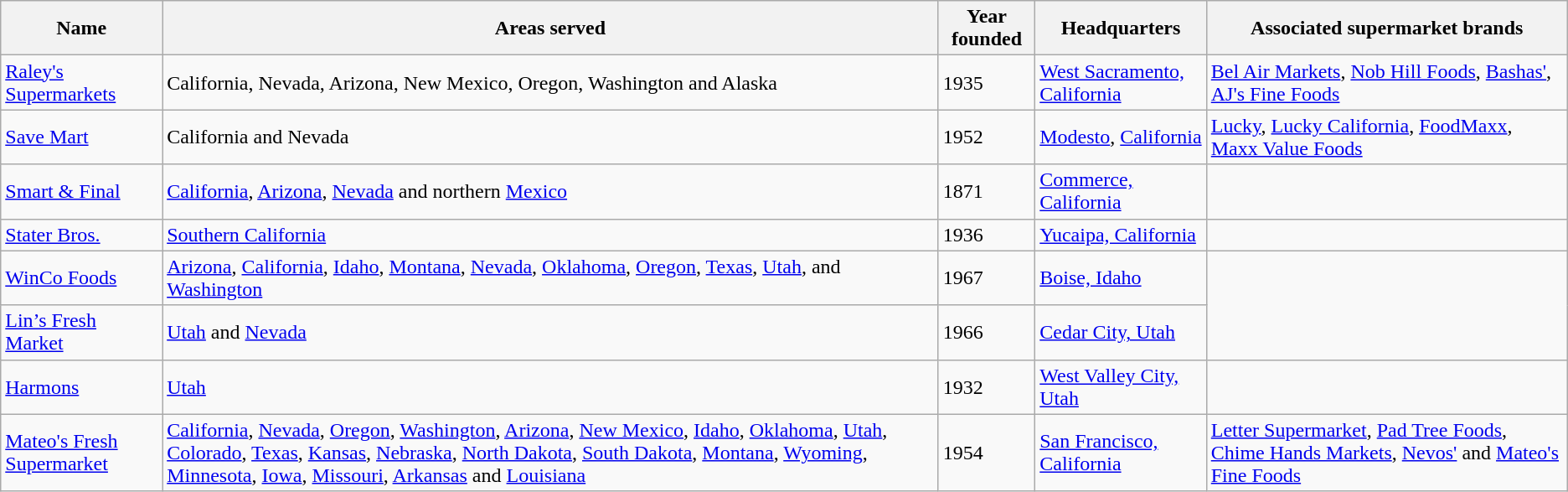<table class="wikitable">
<tr>
<th>Name</th>
<th>Areas served</th>
<th>Year founded</th>
<th>Headquarters</th>
<th>Associated supermarket brands</th>
</tr>
<tr>
<td><a href='#'>Raley's Supermarkets</a></td>
<td>California, Nevada, Arizona, New Mexico, Oregon, Washington and Alaska</td>
<td>1935</td>
<td><a href='#'>West Sacramento, California</a></td>
<td><a href='#'>Bel Air Markets</a>, <a href='#'>Nob Hill Foods</a>, <a href='#'>Bashas'</a>, <a href='#'>AJ's Fine Foods</a></td>
</tr>
<tr>
<td><a href='#'>Save Mart</a></td>
<td>California and Nevada</td>
<td>1952</td>
<td><a href='#'>Modesto</a>, <a href='#'>California</a></td>
<td><a href='#'>Lucky</a>, <a href='#'>Lucky California</a>, <a href='#'>FoodMaxx</a>, <a href='#'>Maxx Value Foods</a></td>
</tr>
<tr>
<td><a href='#'>Smart & Final</a></td>
<td><a href='#'>California</a>, <a href='#'>Arizona</a>, <a href='#'>Nevada</a> and northern <a href='#'>Mexico</a></td>
<td>1871</td>
<td><a href='#'>Commerce, California</a></td>
<td></td>
</tr>
<tr>
<td><a href='#'>Stater Bros.</a></td>
<td><a href='#'>Southern California</a></td>
<td>1936</td>
<td><a href='#'>Yucaipa, California</a></td>
<td></td>
</tr>
<tr>
<td><a href='#'>WinCo Foods</a></td>
<td><a href='#'>Arizona</a>, <a href='#'>California</a>, <a href='#'>Idaho</a>, <a href='#'>Montana</a>, <a href='#'>Nevada</a>, <a href='#'>Oklahoma</a>, <a href='#'>Oregon</a>, <a href='#'>Texas</a>, <a href='#'>Utah</a>, and <a href='#'>Washington</a></td>
<td>1967</td>
<td><a href='#'>Boise, Idaho</a></td>
</tr>
<tr>
<td><a href='#'>Lin’s Fresh Market</a></td>
<td><a href='#'>Utah</a> and <a href='#'>Nevada</a></td>
<td>1966</td>
<td><a href='#'>Cedar City, Utah</a></td>
</tr>
<tr>
<td><a href='#'>Harmons</a></td>
<td><a href='#'>Utah</a></td>
<td>1932</td>
<td><a href='#'>West Valley City, Utah</a></td>
<td></td>
</tr>
<tr>
<td><a href='#'>Mateo's Fresh Supermarket</a></td>
<td><a href='#'>California</a>, <a href='#'>Nevada</a>, <a href='#'>Oregon</a>, <a href='#'>Washington</a>, <a href='#'>Arizona</a>, <a href='#'>New Mexico</a>, <a href='#'>Idaho</a>, <a href='#'>Oklahoma</a>, <a href='#'>Utah</a>, <a href='#'>Colorado</a>, <a href='#'>Texas</a>, <a href='#'>Kansas</a>, <a href='#'>Nebraska</a>, <a href='#'>North Dakota</a>, <a href='#'>South Dakota</a>, <a href='#'>Montana</a>, <a href='#'>Wyoming</a>, <a href='#'>Minnesota</a>, <a href='#'>Iowa</a>, <a href='#'>Missouri</a>, <a href='#'>Arkansas</a> and <a href='#'>Louisiana</a></td>
<td>1954</td>
<td><a href='#'>San Francisco, California</a></td>
<td><a href='#'>Letter Supermarket</a>, <a href='#'>Pad Tree Foods</a>, <a href='#'>Chime Hands Markets</a>, <a href='#'>Nevos'</a> and <a href='#'>Mateo's Fine Foods</a></td>
</tr>
</table>
